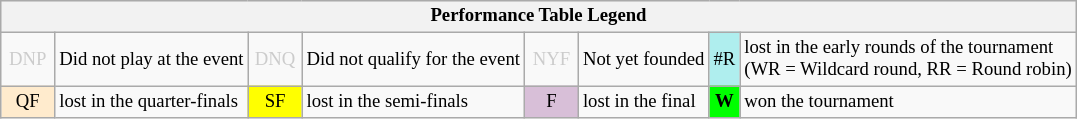<table class="wikitable" style="font-size:78%;">
<tr style="background:#efefef;">
<th colspan="8">Performance Table Legend</th>
</tr>
<tr>
<td style="color:#ccc; text-align:center; width:30px;">DNP</td>
<td>Did not play at the event</td>
<td style="color:#ccc; text-align:center; width:30px;">DNQ</td>
<td>Did not qualify for the event</td>
<td style="color:#ccc; text-align:center; width:30px;">NYF</td>
<td>Not yet founded</td>
<td style="text-align:center; background:#afeeee;">#R</td>
<td>lost in the early rounds of the tournament<br>(WR = Wildcard round, RR = Round robin)</td>
</tr>
<tr>
<td style="text-align:center; background:#ffebcd;">QF</td>
<td>lost in the quarter-finals</td>
<td style="text-align:center; background:yellow;">SF</td>
<td>lost in the semi-finals</td>
<td style="text-align:center; background:thistle;">F</td>
<td>lost in the final</td>
<td style="text-align:center; background:#0f0;"><strong>W</strong></td>
<td>won the tournament</td>
</tr>
</table>
